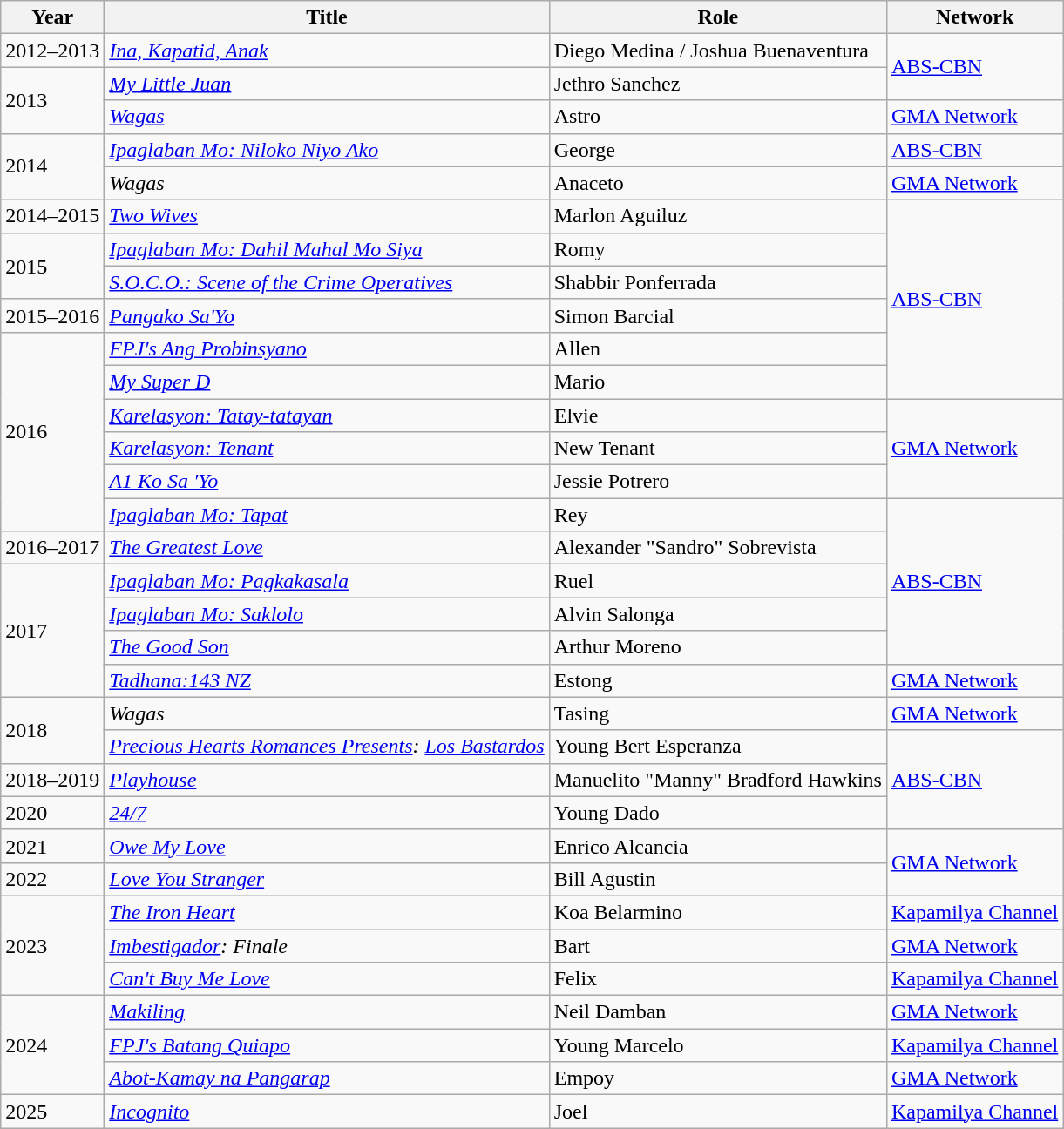<table class="wikitable">
<tr>
<th>Year</th>
<th>Title</th>
<th>Role</th>
<th>Network</th>
</tr>
<tr>
<td>2012–2013</td>
<td><em><a href='#'>Ina, Kapatid, Anak</a></em></td>
<td>Diego Medina / Joshua Buenaventura</td>
<td rowspan="2"><a href='#'>ABS-CBN</a></td>
</tr>
<tr>
<td rowspan="2">2013</td>
<td><em><a href='#'>My Little Juan</a></em></td>
<td>Jethro Sanchez</td>
</tr>
<tr>
<td><em><a href='#'>Wagas</a></em></td>
<td>Astro</td>
<td><a href='#'>GMA Network</a></td>
</tr>
<tr>
<td rowspan="2">2014</td>
<td><em><a href='#'>Ipaglaban Mo: Niloko Niyo Ako</a></em></td>
<td>George</td>
<td><a href='#'>ABS-CBN</a></td>
</tr>
<tr>
<td><em>Wagas</em></td>
<td>Anaceto</td>
<td><a href='#'>GMA Network</a></td>
</tr>
<tr>
<td>2014–2015</td>
<td><em><a href='#'>Two Wives</a></em></td>
<td>Marlon Aguiluz</td>
<td rowspan="6"><a href='#'>ABS-CBN</a></td>
</tr>
<tr>
<td rowspan="2">2015</td>
<td><em><a href='#'>Ipaglaban Mo: Dahil Mahal Mo Siya</a></em></td>
<td>Romy</td>
</tr>
<tr>
<td><em><a href='#'>S.O.C.O.: Scene of the Crime Operatives</a></em></td>
<td>Shabbir Ponferrada</td>
</tr>
<tr>
<td>2015–2016</td>
<td><em><a href='#'>Pangako Sa'Yo</a></em></td>
<td>Simon Barcial</td>
</tr>
<tr>
<td rowspan="6">2016</td>
<td><em><a href='#'>FPJ's Ang Probinsyano</a></em></td>
<td>Allen</td>
</tr>
<tr>
<td><em><a href='#'>My Super D</a></em></td>
<td>Mario</td>
</tr>
<tr>
<td><em><a href='#'>Karelasyon: Tatay-tatayan</a></em></td>
<td>Elvie</td>
<td rowspan="3"><a href='#'>GMA Network</a></td>
</tr>
<tr>
<td><em><a href='#'>Karelasyon: Tenant</a></em></td>
<td>New Tenant</td>
</tr>
<tr>
<td><em><a href='#'>A1 Ko Sa 'Yo</a></em></td>
<td>Jessie Potrero</td>
</tr>
<tr>
<td><em><a href='#'>Ipaglaban Mo: Tapat</a></em></td>
<td>Rey</td>
<td rowspan="5"><a href='#'> ABS-CBN</a></td>
</tr>
<tr>
<td>2016–2017</td>
<td><em><a href='#'>The Greatest Love</a></em></td>
<td>Alexander "Sandro" Sobrevista</td>
</tr>
<tr>
<td rowspan="4">2017</td>
<td><em><a href='#'>Ipaglaban Mo: Pagkakasala</a></em></td>
<td>Ruel</td>
</tr>
<tr>
<td><em><a href='#'>Ipaglaban Mo: Saklolo</a></em></td>
<td>Alvin Salonga</td>
</tr>
<tr>
<td><em><a href='#'>The Good Son</a></em></td>
<td>Arthur Moreno</td>
</tr>
<tr>
<td><em><a href='#'>Tadhana:143 NZ</a></em></td>
<td>Estong</td>
<td><a href='#'>GMA Network</a></td>
</tr>
<tr>
<td rowspan="2">2018</td>
<td><em>Wagas</em></td>
<td>Tasing</td>
<td><a href='#'>GMA Network</a></td>
</tr>
<tr>
<td><em><a href='#'>Precious Hearts Romances Presents</a>: <a href='#'>Los Bastardos</a></em></td>
<td>Young Bert Esperanza</td>
<td rowspan="3"><a href='#'>ABS-CBN</a></td>
</tr>
<tr>
<td>2018–2019</td>
<td><em><a href='#'>Playhouse</a></em></td>
<td>Manuelito "Manny" Bradford Hawkins</td>
</tr>
<tr>
<td>2020</td>
<td><em><a href='#'>24/7</a></em></td>
<td>Young Dado</td>
</tr>
<tr>
<td>2021</td>
<td><em><a href='#'>Owe My Love</a></em></td>
<td>Enrico Alcancia</td>
<td rowspan="2"><a href='#'>GMA Network</a></td>
</tr>
<tr>
<td>2022</td>
<td><em><a href='#'>Love You Stranger</a></em></td>
<td>Bill Agustin</td>
</tr>
<tr>
<td rowspan="3">2023</td>
<td><em><a href='#'>The Iron Heart</a></em></td>
<td>Koa Belarmino</td>
<td><a href='#'>Kapamilya Channel</a></td>
</tr>
<tr>
<td><em><a href='#'>Imbestigador</a>: Finale</em></td>
<td>Bart</td>
<td><a href='#'>GMA Network</a></td>
</tr>
<tr>
<td><em><a href='#'>Can't Buy Me Love</a></em></td>
<td>Felix</td>
<td><a href='#'>Kapamilya Channel</a></td>
</tr>
<tr>
<td rowspan="3">2024</td>
<td><a href='#'><em>Makiling</em></a></td>
<td>Neil Damban</td>
<td><a href='#'>GMA Network</a></td>
</tr>
<tr>
<td><a href='#'><em>FPJ's Batang Quiapo</em></a></td>
<td>Young Marcelo</td>
<td><a href='#'>Kapamilya Channel</a></td>
</tr>
<tr>
<td><em><a href='#'>Abot-Kamay na Pangarap</a></em></td>
<td>Empoy</td>
<td><a href='#'>GMA Network</a></td>
</tr>
<tr>
<td>2025</td>
<td><em><a href='#'>Incognito</a></em></td>
<td>Joel</td>
<td><a href='#'>Kapamilya Channel</a></td>
</tr>
</table>
